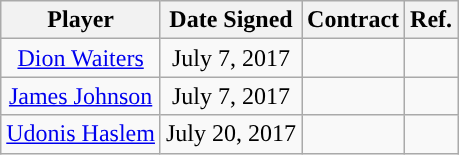<table class="wikitable sortable sortable" style="text-align: center;">
<tr>
<th>Player</th>
<th>Date Signed</th>
<th>Contract</th>
<th>Ref.</th>
</tr>
<tr>
<td><a href='#'>Dion Waiters</a></td>
<td>July 7, 2017</td>
<td></td>
<td></td>
</tr>
<tr>
<td><a href='#'>James Johnson</a></td>
<td>July 7, 2017</td>
<td></td>
<td></td>
</tr>
<tr>
<td><a href='#'>Udonis Haslem</a></td>
<td>July 20, 2017</td>
<td></td>
<td></td>
</tr>
</table>
